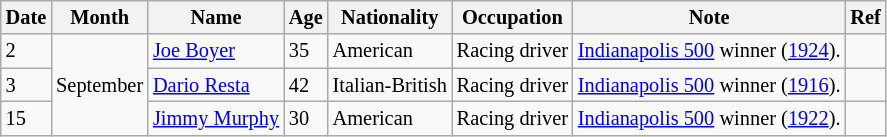<table class="wikitable" style="font-size:85%;">
<tr>
<th>Date</th>
<th>Month</th>
<th>Name</th>
<th>Age</th>
<th>Nationality</th>
<th>Occupation</th>
<th>Note</th>
<th>Ref</th>
</tr>
<tr>
<td>2</td>
<td rowspan=3>September</td>
<td><a href='#'>Joe Boyer</a></td>
<td>35</td>
<td>American</td>
<td>Racing driver</td>
<td><a href='#'>Indianapolis 500</a> winner (<a href='#'>1924</a>).</td>
<td></td>
</tr>
<tr>
<td>3</td>
<td><a href='#'>Dario Resta</a></td>
<td>42</td>
<td>Italian-British</td>
<td>Racing driver</td>
<td><a href='#'>Indianapolis 500</a> winner (<a href='#'>1916</a>).</td>
<td></td>
</tr>
<tr>
<td>15</td>
<td><a href='#'>Jimmy Murphy</a></td>
<td>30</td>
<td>American</td>
<td>Racing driver</td>
<td><a href='#'>Indianapolis 500</a> winner (<a href='#'>1922</a>).</td>
<td></td>
</tr>
</table>
